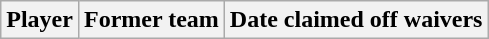<table class="wikitable">
<tr>
<th>Player</th>
<th>Former team</th>
<th>Date claimed off waivers</th>
</tr>
</table>
